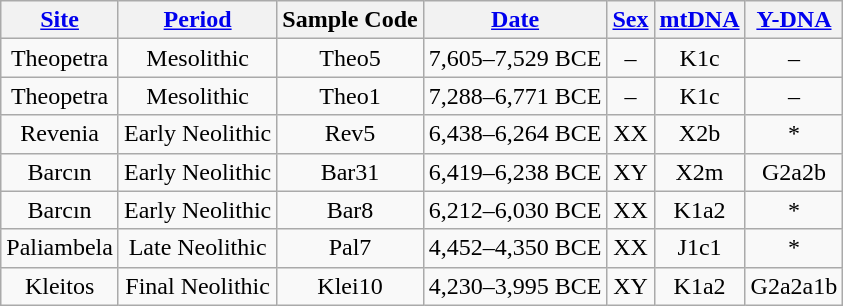<table class="wikitable" style="text-align: center">
<tr style="vertical-align: center;">
<th><a href='#'>Site</a></th>
<th><a href='#'>Period</a></th>
<th>Sample Code</th>
<th><a href='#'>Date</a></th>
<th><a href='#'>Sex</a></th>
<th><a href='#'>mtDNA</a></th>
<th><a href='#'>Y-DNA</a></th>
</tr>
<tr>
<td>Theopetra</td>
<td>Mesolithic</td>
<td>Theo5</td>
<td>7,605–7,529 BCE</td>
<td>–</td>
<td>K1c</td>
<td>–</td>
</tr>
<tr>
<td>Theopetra</td>
<td>Mesolithic</td>
<td>Theo1</td>
<td>7,288–6,771 BCE</td>
<td>–</td>
<td>K1c</td>
<td>–</td>
</tr>
<tr>
<td>Revenia</td>
<td>Early Neolithic</td>
<td>Rev5</td>
<td>6,438–6,264 BCE</td>
<td>XX</td>
<td>X2b</td>
<td>*</td>
</tr>
<tr>
<td>Barcın</td>
<td>Early Neolithic</td>
<td>Bar31</td>
<td>6,419–6,238 BCE</td>
<td>XY</td>
<td>X2m</td>
<td>G2a2b</td>
</tr>
<tr>
<td>Barcın</td>
<td>Early Neolithic</td>
<td>Bar8</td>
<td>6,212–6,030 BCE</td>
<td>XX</td>
<td>K1a2</td>
<td>*</td>
</tr>
<tr>
<td>Paliambela</td>
<td>Late Neolithic</td>
<td>Pal7</td>
<td>4,452–4,350 BCE</td>
<td>XX</td>
<td>J1c1</td>
<td>*</td>
</tr>
<tr>
<td>Kleitos</td>
<td>Final Neolithic</td>
<td>Klei10</td>
<td>4,230–3,995 BCE</td>
<td>XY</td>
<td>K1a2</td>
<td>G2a2a1b</td>
</tr>
</table>
